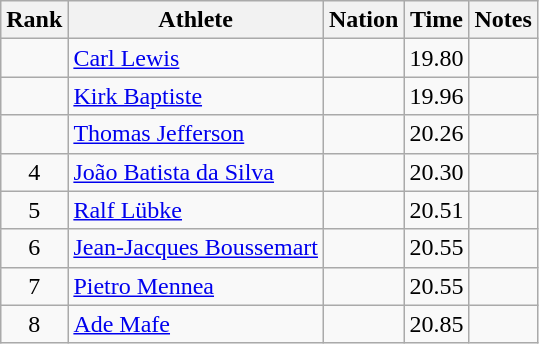<table class="wikitable sortable" style="text-align:center">
<tr>
<th>Rank</th>
<th>Athlete</th>
<th>Nation</th>
<th>Time</th>
<th>Notes</th>
</tr>
<tr>
<td></td>
<td align=left><a href='#'>Carl Lewis</a></td>
<td align=left></td>
<td>19.80</td>
<td></td>
</tr>
<tr>
<td></td>
<td align=left><a href='#'>Kirk Baptiste</a></td>
<td align=left></td>
<td>19.96</td>
<td></td>
</tr>
<tr>
<td></td>
<td align=left><a href='#'>Thomas Jefferson</a></td>
<td align=left></td>
<td>20.26</td>
<td></td>
</tr>
<tr>
<td>4</td>
<td align=left><a href='#'>João Batista da Silva</a></td>
<td align=left></td>
<td>20.30</td>
<td></td>
</tr>
<tr>
<td>5</td>
<td align=left><a href='#'>Ralf Lübke</a></td>
<td align=left></td>
<td>20.51</td>
<td></td>
</tr>
<tr>
<td>6</td>
<td align=left><a href='#'>Jean-Jacques Boussemart</a></td>
<td align=left></td>
<td>20.55</td>
<td></td>
</tr>
<tr>
<td>7</td>
<td align=left><a href='#'>Pietro Mennea</a></td>
<td align=left></td>
<td>20.55</td>
<td></td>
</tr>
<tr>
<td>8</td>
<td align=left><a href='#'>Ade Mafe</a></td>
<td align=left></td>
<td>20.85</td>
<td></td>
</tr>
</table>
